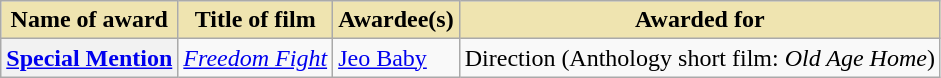<table class="wikitable plainrowheaders">
<tr>
<th style="background-color:#EFE4B0">Name of award</th>
<th style="background-color:#EFE4B0">Title of film</th>
<th style="background-color:#EFE4B0">Awardee(s)</th>
<th style="background-color:#EFE4B0" class="unsortable">Awarded for</th>
</tr>
<tr>
<th scope="row" rowspan="2"><a href='#'>Special Mention</a></th>
<td><em><a href='#'>Freedom Fight</a></em></td>
<td><a href='#'>Jeo Baby</a></td>
<td>Direction (Anthology short film: <em>Old Age Home</em>)</td>
</tr>
</table>
